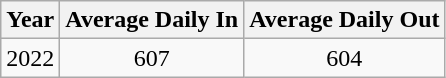<table class="wikitable" style="text-align:center">
<tr>
<th>Year</th>
<th>Average Daily In</th>
<th>Average Daily Out</th>
</tr>
<tr>
<td>2022</td>
<td>607</td>
<td>604</td>
</tr>
</table>
